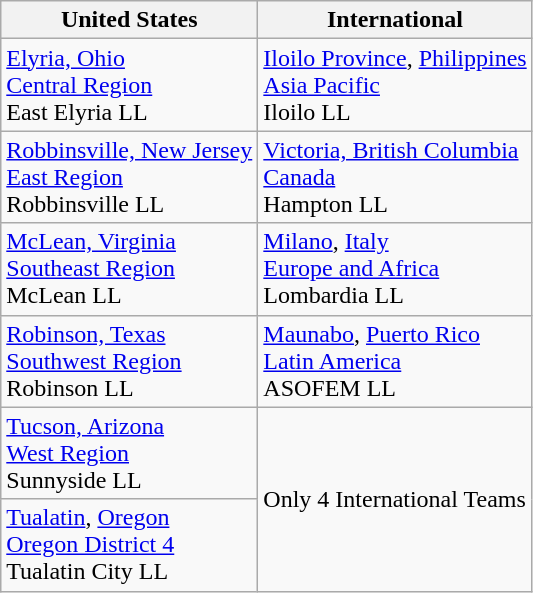<table class="wikitable">
<tr>
<th>United States</th>
<th>International</th>
</tr>
<tr>
<td> <a href='#'>Elyria, Ohio</a> <br> <a href='#'>Central Region</a> <br> East Elyria LL</td>
<td> <a href='#'>Iloilo Province</a>, <a href='#'>Philippines</a> <br> <a href='#'>Asia Pacific</a> <br> Iloilo LL</td>
</tr>
<tr>
<td> <a href='#'>Robbinsville, New Jersey</a> <br> <a href='#'>East Region</a> <br> Robbinsville LL</td>
<td> <a href='#'>Victoria, British Columbia</a> <br> <a href='#'>Canada</a> <br> Hampton LL</td>
</tr>
<tr>
<td> <a href='#'>McLean, Virginia</a> <br> <a href='#'>Southeast Region</a> <br> McLean LL</td>
<td> <a href='#'>Milano</a>, <a href='#'>Italy</a> <br> <a href='#'>Europe and Africa</a> <br> Lombardia LL</td>
</tr>
<tr>
<td> <a href='#'>Robinson, Texas</a> <br> <a href='#'>Southwest Region</a> <br> Robinson  LL</td>
<td> <a href='#'>Maunabo</a>, <a href='#'>Puerto Rico</a> <br> <a href='#'>Latin America</a> <br> ASOFEM LL</td>
</tr>
<tr>
<td> <a href='#'>Tucson, Arizona</a> <br> <a href='#'>West Region</a> <br> Sunnyside LL</td>
<td rowspan=2>Only 4 International Teams</td>
</tr>
<tr>
<td> <a href='#'>Tualatin</a>, <a href='#'>Oregon</a> <br> <a href='#'>Oregon District 4</a> <br> Tualatin City LL</td>
</tr>
</table>
